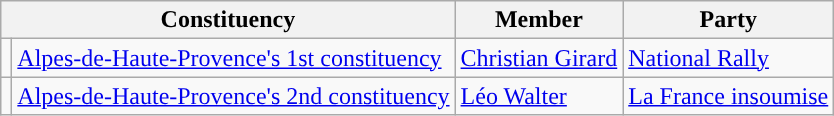<table class="wikitable">
<tr>
<th colspan="2">Constituency</th>
<th>Member</th>
<th>Party</th>
</tr>
<tr>
<td style="background-color: "></td>
<td><a href='#'>Alpes-de-Haute-Provence's 1st constituency</a></td>
<td><a href='#'>Christian Girard</a></td>
<td><a href='#'>National Rally</a></td>
</tr>
<tr>
<td style="background-color: "></td>
<td><a href='#'>Alpes-de-Haute-Provence's 2nd constituency</a></td>
<td><a href='#'>Léo Walter</a></td>
<td><a href='#'>La France insoumise</a></td>
</tr>
</table>
